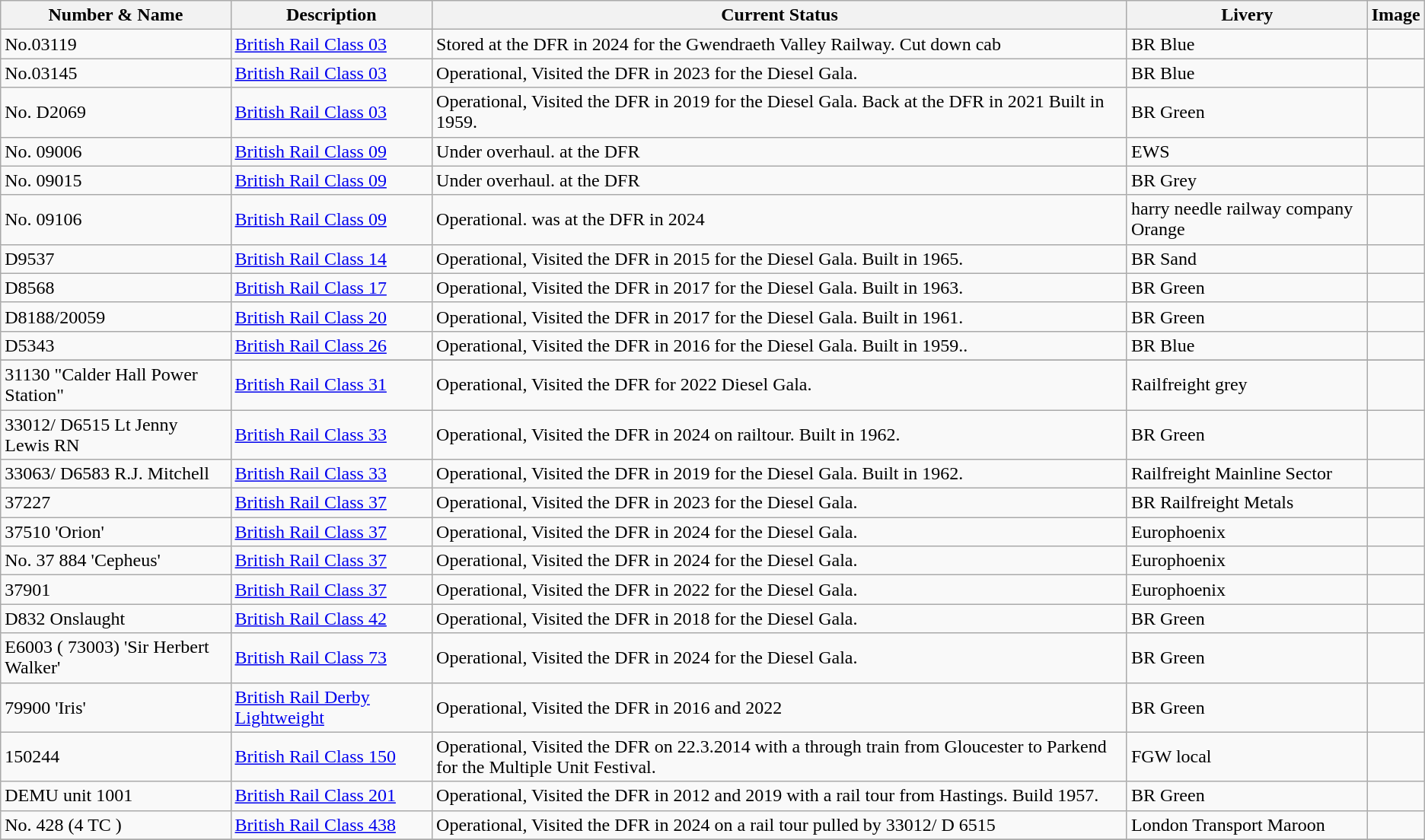<table class="wikitable">
<tr>
<th>Number & Name</th>
<th>Description</th>
<th>Current Status</th>
<th>Livery</th>
<th>Image</th>
</tr>
<tr |->
<td>No.03119</td>
<td><a href='#'>British Rail Class 03</a></td>
<td>Stored at the DFR in 2024 for the Gwendraeth Valley Railway.  Cut down cab</td>
<td>BR Blue</td>
<td></td>
</tr>
<tr>
<td>No.03145</td>
<td><a href='#'>British Rail Class 03</a></td>
<td>Operational, Visited the DFR in 2023 for the Diesel Gala.</td>
<td>BR Blue</td>
<td></td>
</tr>
<tr>
<td>No. D2069</td>
<td><a href='#'>British Rail Class 03</a></td>
<td>Operational, Visited the DFR in 2019 for the Diesel Gala.  Back at the DFR in 2021 Built in 1959.</td>
<td>BR Green</td>
<td></td>
</tr>
<tr |->
<td>No. 09006</td>
<td><a href='#'>British Rail Class 09</a></td>
<td>Under overhaul.  at the DFR</td>
<td>EWS</td>
<td></td>
</tr>
<tr>
<td>No. 09015</td>
<td><a href='#'>British Rail Class 09</a></td>
<td>Under overhaul.  at the DFR</td>
<td>BR Grey</td>
<td></td>
</tr>
<tr>
<td>No. 09106</td>
<td><a href='#'>British Rail Class 09</a></td>
<td>Operational. was at the DFR in 2024</td>
<td>harry needle railway company Orange</td>
<td></td>
</tr>
<tr>
<td>D9537</td>
<td><a href='#'>British Rail Class 14</a></td>
<td>Operational, Visited the DFR in 2015 for the Diesel Gala. Built in 1965.</td>
<td>BR Sand</td>
<td></td>
</tr>
<tr>
<td>D8568</td>
<td><a href='#'>British Rail Class 17</a></td>
<td>Operational, Visited the DFR in 2017 for the Diesel Gala. Built in 1963.</td>
<td>BR Green</td>
<td></td>
</tr>
<tr>
<td>D8188/20059</td>
<td><a href='#'>British Rail Class 20</a></td>
<td>Operational, Visited the DFR in 2017 for the Diesel Gala. Built in 1961.</td>
<td>BR Green</td>
<td></td>
</tr>
<tr>
<td>D5343</td>
<td><a href='#'>British Rail Class 26</a></td>
<td>Operational, Visited the DFR in 2016 for the Diesel Gala. Built in 1959..</td>
<td>BR Blue</td>
<td></td>
</tr>
<tr>
</tr>
<tr>
<td>31130 "Calder Hall Power Station"</td>
<td><a href='#'>British Rail Class 31</a></td>
<td>Operational, Visited the DFR  for 2022 Diesel Gala.</td>
<td>Railfreight grey</td>
<td></td>
</tr>
<tr>
<td>33012/ D6515 Lt Jenny Lewis RN</td>
<td><a href='#'>British Rail Class 33</a></td>
<td>Operational, Visited the DFR in 2024 on railtour. Built in 1962.</td>
<td>BR Green</td>
<td></td>
</tr>
<tr>
<td>33063/ D6583 R.J. Mitchell</td>
<td><a href='#'>British Rail Class 33</a></td>
<td>Operational, Visited the DFR in 2019 for the Diesel Gala. Built in 1962.</td>
<td>Railfreight Mainline Sector</td>
<td></td>
</tr>
<tr>
<td>37227</td>
<td><a href='#'>British Rail Class 37</a></td>
<td>Operational, Visited the DFR in 2023 for the Diesel Gala.</td>
<td>BR Railfreight Metals</td>
<td></td>
</tr>
<tr>
<td>37510 'Orion'</td>
<td><a href='#'>British Rail Class 37</a></td>
<td>Operational, Visited the DFR in 2024 for the Diesel Gala.</td>
<td>Europhoenix</td>
<td></td>
</tr>
<tr>
<td>No. 37 884 'Cepheus'</td>
<td><a href='#'>British Rail Class 37</a></td>
<td>Operational, Visited the DFR in 2024 for the Diesel Gala.</td>
<td>Europhoenix</td>
<td></td>
</tr>
<tr>
<td>37901</td>
<td><a href='#'>British Rail Class 37</a></td>
<td>Operational, Visited the DFR in 2022 for the Diesel Gala.</td>
<td>Europhoenix</td>
<td></td>
</tr>
<tr>
<td>D832 Onslaught</td>
<td><a href='#'>British Rail Class 42</a></td>
<td>Operational, Visited the DFR in 2018 for the Diesel Gala.</td>
<td>BR Green</td>
<td></td>
</tr>
<tr>
<td>E6003 ( 73003) 'Sir Herbert Walker'</td>
<td><a href='#'>British Rail Class 73</a></td>
<td>Operational, Visited the DFR in 2024 for the Diesel Gala.</td>
<td>BR Green</td>
<td></td>
</tr>
<tr |->
<td>79900 'Iris'</td>
<td><a href='#'>British Rail Derby Lightweight</a></td>
<td>Operational, Visited the DFR in 2016 and 2022</td>
<td>BR Green</td>
<td></td>
</tr>
<tr>
<td>150244</td>
<td><a href='#'>British Rail Class 150</a></td>
<td>Operational, Visited the DFR on 22.3.2014 with a through train from Gloucester to Parkend for the Multiple Unit Festival.</td>
<td>FGW local</td>
<td></td>
</tr>
<tr>
<td>DEMU unit 1001</td>
<td><a href='#'>British Rail Class 201</a></td>
<td>Operational, Visited the DFR in 2012 and 2019 with a rail tour from Hastings. Build 1957.</td>
<td>BR Green</td>
<td></td>
</tr>
<tr>
<td>No. 428  (4 TC )</td>
<td><a href='#'>British Rail Class 438</a></td>
<td>Operational, Visited the DFR in 2024 on a rail  tour pulled by 33012/ D 6515</td>
<td>London Transport Maroon</td>
<td></td>
</tr>
<tr>
</tr>
</table>
